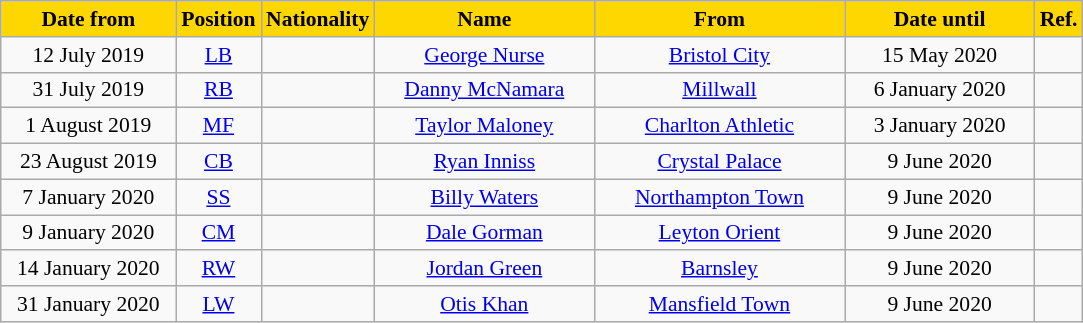<table class="wikitable"  style="text-align:center; font-size:90%; ">
<tr>
<th style="background:gold; color:black; width:110px;">Date from</th>
<th style="background:gold; color:black; width:50px;">Position</th>
<th style="background:gold; color:black; width:50px;">Nationality</th>
<th style="background:gold; color:black; width:140px;">Name</th>
<th style="background:gold; color:black; width:160px;">From</th>
<th style="background:gold; color:black; width:120px;">Date until</th>
<th style="background:gold; color:black; width:25px;">Ref.</th>
</tr>
<tr>
<td>12 July 2019</td>
<td><a href='#'>LB</a></td>
<td></td>
<td><a href='#'>George Nurse</a></td>
<td> <a href='#'>Bristol City</a></td>
<td>15 May 2020</td>
<td></td>
</tr>
<tr>
<td>31 July 2019</td>
<td><a href='#'>RB</a></td>
<td></td>
<td><a href='#'>Danny McNamara</a></td>
<td> <a href='#'>Millwall</a></td>
<td>6 January 2020</td>
<td></td>
</tr>
<tr>
<td>1 August 2019</td>
<td><a href='#'>MF</a></td>
<td></td>
<td><a href='#'>Taylor Maloney</a></td>
<td> <a href='#'>Charlton Athletic</a></td>
<td>3 January 2020</td>
<td></td>
</tr>
<tr>
<td>23 August 2019</td>
<td><a href='#'>CB</a></td>
<td></td>
<td><a href='#'>Ryan Inniss</a></td>
<td> <a href='#'>Crystal Palace</a></td>
<td>9 June 2020</td>
<td></td>
</tr>
<tr>
<td>7 January 2020</td>
<td><a href='#'>SS</a></td>
<td></td>
<td><a href='#'>Billy Waters</a></td>
<td> <a href='#'>Northampton Town</a></td>
<td>9 June 2020</td>
<td></td>
</tr>
<tr>
<td>9 January 2020</td>
<td><a href='#'>CM</a></td>
<td></td>
<td><a href='#'>Dale Gorman</a></td>
<td> <a href='#'>Leyton Orient</a></td>
<td>9 June 2020</td>
<td></td>
</tr>
<tr>
<td>14 January 2020</td>
<td><a href='#'>RW</a></td>
<td></td>
<td><a href='#'>Jordan Green</a></td>
<td> <a href='#'>Barnsley</a></td>
<td>9 June 2020</td>
<td></td>
</tr>
<tr>
<td>31 January 2020</td>
<td><a href='#'>LW</a></td>
<td></td>
<td><a href='#'>Otis Khan</a></td>
<td> <a href='#'>Mansfield Town</a></td>
<td>9 June 2020</td>
<td></td>
</tr>
</table>
